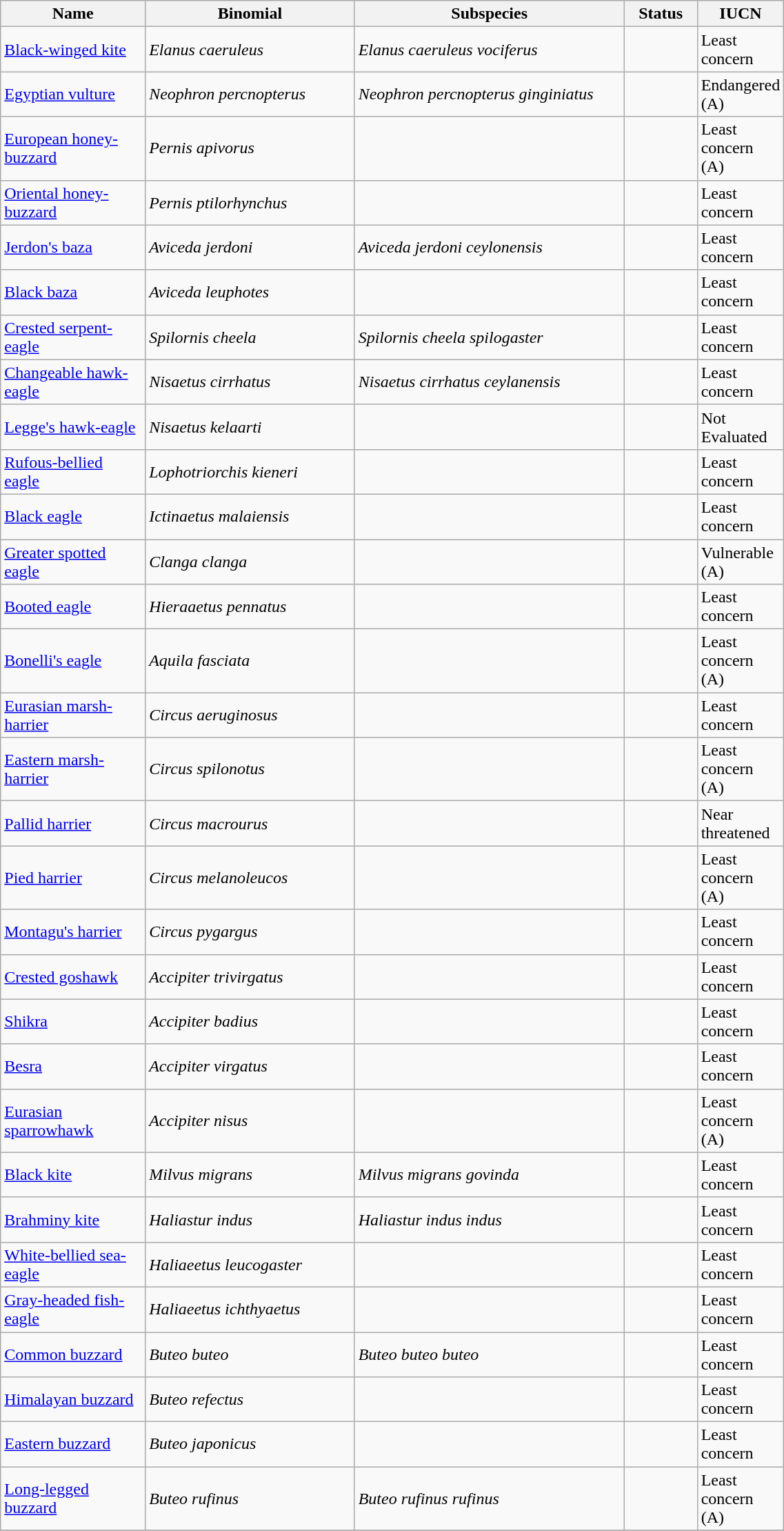<table width=60% class="wikitable">
<tr>
<th width=20%>Name</th>
<th width=30%>Binomial</th>
<th width=40%>Subspecies</th>
<th width=30%>Status</th>
<th width=30%>IUCN</th>
</tr>
<tr>
<td><a href='#'>Black-winged kite</a><br></td>
<td><em>Elanus caeruleus</em></td>
<td><em>Elanus caeruleus vociferus</em></td>
<td></td>
<td>Least concern</td>
</tr>
<tr>
<td><a href='#'>Egyptian vulture</a><br></td>
<td><em>Neophron percnopterus</em></td>
<td><em>Neophron percnopterus ginginiatus</em></td>
<td></td>
<td>Endangered<br>(A)</td>
</tr>
<tr>
<td><a href='#'>European honey-buzzard</a><br></td>
<td><em>Pernis apivorus</em></td>
<td></td>
<td></td>
<td>Least concern<br>(A)</td>
</tr>
<tr>
<td><a href='#'>Oriental honey-buzzard</a><br></td>
<td><em>Pernis ptilorhynchus</em></td>
<td></td>
<td></td>
<td>Least concern</td>
</tr>
<tr>
<td><a href='#'>Jerdon's baza</a><br></td>
<td><em>Aviceda jerdoni</em></td>
<td><em>Aviceda jerdoni ceylonensis</em></td>
<td></td>
<td>Least concern</td>
</tr>
<tr>
<td><a href='#'>Black baza</a><br></td>
<td><em>Aviceda leuphotes</em></td>
<td></td>
<td></td>
<td>Least concern</td>
</tr>
<tr>
<td><a href='#'>Crested serpent-eagle</a><br></td>
<td><em>Spilornis cheela</em></td>
<td><em>Spilornis cheela spilogaster</em></td>
<td></td>
<td>Least concern</td>
</tr>
<tr>
<td><a href='#'>Changeable hawk-eagle</a><br></td>
<td><em>Nisaetus cirrhatus</em></td>
<td><em>Nisaetus cirrhatus ceylanensis</em></td>
<td></td>
<td>Least concern</td>
</tr>
<tr>
<td><a href='#'>Legge's hawk-eagle</a><br></td>
<td><em>Nisaetus kelaarti</em></td>
<td></td>
<td></td>
<td>Not Evaluated</td>
</tr>
<tr>
<td><a href='#'>Rufous-bellied eagle</a><br></td>
<td><em>Lophotriorchis kieneri</em></td>
<td></td>
<td></td>
<td>Least concern</td>
</tr>
<tr>
<td><a href='#'>Black eagle</a><br></td>
<td><em>Ictinaetus malaiensis</em></td>
<td></td>
<td></td>
<td>Least concern</td>
</tr>
<tr>
<td><a href='#'>Greater spotted eagle</a><br></td>
<td><em>Clanga clanga</em></td>
<td></td>
<td></td>
<td>Vulnerable<br>(A)</td>
</tr>
<tr>
<td><a href='#'>Booted eagle</a><br></td>
<td><em>Hieraaetus pennatus</em></td>
<td></td>
<td></td>
<td>Least concern</td>
</tr>
<tr>
<td><a href='#'>Bonelli's eagle</a><br></td>
<td><em>Aquila fasciata</em></td>
<td></td>
<td></td>
<td>Least concern<br>(A)</td>
</tr>
<tr>
<td><a href='#'>Eurasian marsh-harrier</a><br></td>
<td><em>Circus aeruginosus</em></td>
<td></td>
<td></td>
<td>Least concern</td>
</tr>
<tr>
<td><a href='#'>Eastern marsh-harrier</a><br></td>
<td><em>Circus spilonotus</em></td>
<td></td>
<td></td>
<td>Least concern<br>(A)</td>
</tr>
<tr>
<td><a href='#'>Pallid harrier</a><br></td>
<td><em>Circus macrourus</em></td>
<td></td>
<td></td>
<td>Near threatened</td>
</tr>
<tr>
<td><a href='#'>Pied harrier</a><br></td>
<td><em>Circus melanoleucos</em></td>
<td></td>
<td></td>
<td>Least concern<br>(A)</td>
</tr>
<tr>
<td><a href='#'>Montagu's harrier</a><br></td>
<td><em>Circus pygargus</em></td>
<td></td>
<td></td>
<td>Least concern</td>
</tr>
<tr>
<td><a href='#'>Crested goshawk</a><br></td>
<td><em>Accipiter trivirgatus</em></td>
<td></td>
<td></td>
<td>Least concern</td>
</tr>
<tr>
<td><a href='#'>Shikra</a><br></td>
<td><em>Accipiter badius</em></td>
<td></td>
<td></td>
<td>Least concern</td>
</tr>
<tr>
<td><a href='#'>Besra</a><br></td>
<td><em>Accipiter virgatus</em></td>
<td></td>
<td></td>
<td>Least concern</td>
</tr>
<tr>
<td><a href='#'>Eurasian sparrowhawk</a><br></td>
<td><em>Accipiter nisus</em></td>
<td></td>
<td></td>
<td>Least concern<br>(A)</td>
</tr>
<tr>
<td><a href='#'>Black kite</a><br></td>
<td><em>Milvus migrans</em></td>
<td><em>Milvus migrans govinda</em></td>
<td></td>
<td>Least concern</td>
</tr>
<tr>
<td><a href='#'>Brahminy kite</a><br></td>
<td><em>Haliastur indus</em></td>
<td><em>Haliastur indus indus</em></td>
<td></td>
<td>Least concern</td>
</tr>
<tr>
<td><a href='#'>White-bellied sea-eagle</a><br></td>
<td><em>Haliaeetus leucogaster</em></td>
<td></td>
<td></td>
<td>Least concern</td>
</tr>
<tr>
<td><a href='#'>Gray-headed fish-eagle</a><br></td>
<td><em>Haliaeetus ichthyaetus</em></td>
<td></td>
<td></td>
<td>Least concern</td>
</tr>
<tr>
<td><a href='#'>Common buzzard</a><br></td>
<td><em>Buteo buteo</em></td>
<td><em>Buteo buteo buteo</em></td>
<td></td>
<td>Least concern</td>
</tr>
<tr>
<td><a href='#'>Himalayan buzzard</a><br></td>
<td><em>Buteo refectus</em></td>
<td></td>
<td></td>
<td>Least concern</td>
</tr>
<tr>
<td><a href='#'>Eastern buzzard</a><br></td>
<td><em>Buteo japonicus</em></td>
<td></td>
<td></td>
<td>Least concern</td>
</tr>
<tr>
<td><a href='#'>Long-legged buzzard</a><br></td>
<td><em>Buteo rufinus</em></td>
<td><em>Buteo rufinus rufinus</em></td>
<td></td>
<td>Least concern<br>(A)</td>
</tr>
<tr>
</tr>
</table>
